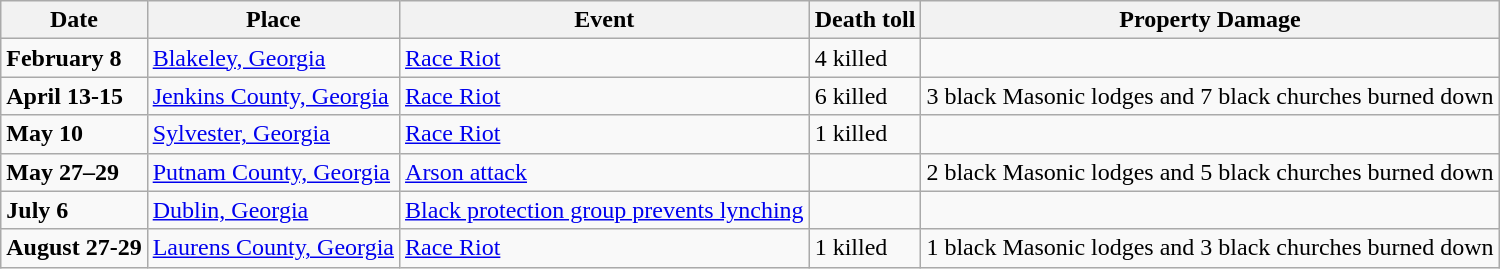<table class="wikitable" style="margin-right:1em">
<tr>
<th>Date</th>
<th>Place</th>
<th>Event</th>
<th>Death toll</th>
<th>Property Damage</th>
</tr>
<tr>
<td><strong>February 8</strong></td>
<td><a href='#'>Blakeley, Georgia</a></td>
<td><a href='#'>Race Riot</a></td>
<td>4 killed</td>
<td></td>
</tr>
<tr>
<td><strong>April 13-15</strong></td>
<td><a href='#'>Jenkins County, Georgia</a></td>
<td><a href='#'>Race Riot</a></td>
<td>6 killed</td>
<td>3 black Masonic lodges and 7 black churches burned down</td>
</tr>
<tr>
<td><strong>May 10</strong></td>
<td><a href='#'>Sylvester, Georgia</a></td>
<td><a href='#'>Race Riot</a></td>
<td>1 killed</td>
</tr>
<tr>
<td><strong>May 27–29</strong></td>
<td><a href='#'>Putnam County, Georgia</a></td>
<td><a href='#'>Arson attack</a></td>
<td></td>
<td>2 black Masonic lodges and 5 black churches burned down</td>
</tr>
<tr>
<td><strong>July 6</strong></td>
<td><a href='#'>Dublin, Georgia</a></td>
<td><a href='#'>Black protection group prevents lynching</a></td>
<td></td>
<td></td>
</tr>
<tr>
<td><strong>August 27-29</strong></td>
<td><a href='#'>Laurens County, Georgia</a></td>
<td><a href='#'>Race Riot</a></td>
<td>1 killed</td>
<td>1 black Masonic lodges and 3 black churches burned down</td>
</tr>
</table>
